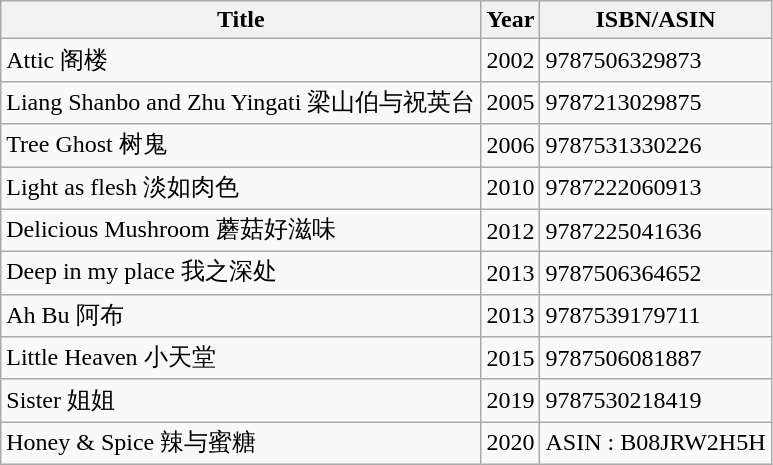<table class="wikitable">
<tr>
<th>Title</th>
<th>Year</th>
<th>ISBN/ASIN</th>
</tr>
<tr>
<td>Attic 阁楼</td>
<td>2002</td>
<td>9787506329873</td>
</tr>
<tr>
<td>Liang Shanbo and Zhu Yingati 梁山伯与祝英台</td>
<td>2005</td>
<td>9787213029875</td>
</tr>
<tr>
<td>Tree Ghost 树鬼</td>
<td>2006</td>
<td>9787531330226</td>
</tr>
<tr>
<td>Light as flesh 淡如肉色</td>
<td>2010</td>
<td>9787222060913</td>
</tr>
<tr>
<td>Delicious Mushroom 蘑菇好滋味</td>
<td>2012</td>
<td>9787225041636</td>
</tr>
<tr>
<td>Deep in my place 我之深处</td>
<td>2013</td>
<td>9787506364652</td>
</tr>
<tr>
<td>Ah Bu 阿布</td>
<td>2013</td>
<td>9787539179711</td>
</tr>
<tr>
<td>Little Heaven 小天堂</td>
<td>2015</td>
<td>9787506081887</td>
</tr>
<tr>
<td>Sister 姐姐</td>
<td>2019</td>
<td>9787530218419</td>
</tr>
<tr>
<td>Honey & Spice 辣与蜜糖</td>
<td>2020</td>
<td>ASIN : B08JRW2H5H</td>
</tr>
</table>
